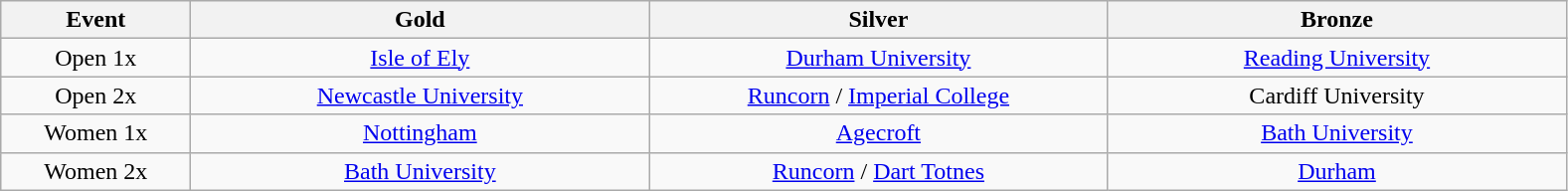<table class="wikitable" style="text-align:center">
<tr>
<th width=120>Event</th>
<th width=300>Gold</th>
<th width=300>Silver</th>
<th width=300>Bronze</th>
</tr>
<tr>
<td>Open 1x</td>
<td><a href='#'>Isle of Ely</a></td>
<td><a href='#'>Durham University</a></td>
<td><a href='#'>Reading University</a></td>
</tr>
<tr>
<td>Open 2x</td>
<td><a href='#'>Newcastle University</a></td>
<td><a href='#'>Runcorn</a> / <a href='#'>Imperial College</a></td>
<td>Cardiff University</td>
</tr>
<tr>
<td>Women 1x</td>
<td><a href='#'>Nottingham</a></td>
<td><a href='#'>Agecroft</a></td>
<td><a href='#'>Bath University</a></td>
</tr>
<tr>
<td>Women 2x</td>
<td><a href='#'>Bath University</a></td>
<td><a href='#'>Runcorn</a> / <a href='#'>Dart Totnes</a></td>
<td><a href='#'>Durham</a></td>
</tr>
</table>
